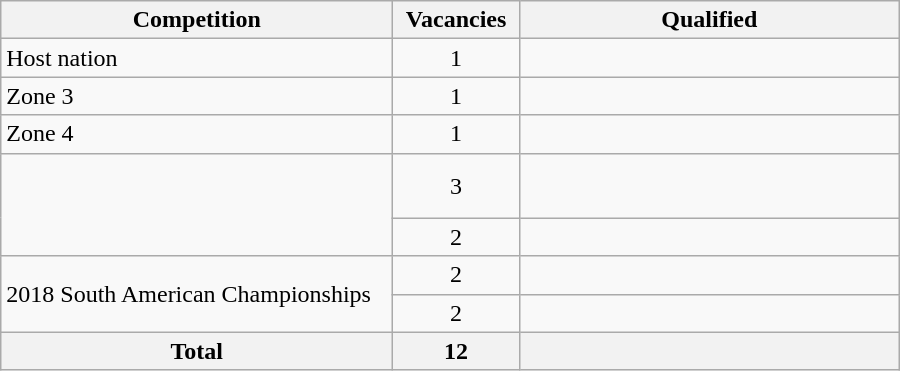<table class = "wikitable" width=600>
<tr>
<th width=300>Competition</th>
<th width=80>Vacancies</th>
<th width=300>Qualified</th>
</tr>
<tr>
<td>Host nation</td>
<td align="center">1</td>
<td></td>
</tr>
<tr>
<td>Zone 3</td>
<td align="center">1</td>
<td></td>
</tr>
<tr>
<td>Zone 4</td>
<td align="center">1</td>
<td></td>
</tr>
<tr>
<td rowspan="2"></td>
<td align="center">3</td>
<td><br><br></td>
</tr>
<tr>
<td align="center">2</td>
<td><br></td>
</tr>
<tr>
<td rowspan="2">2018 South American Championships</td>
<td align="center">2</td>
<td><br></td>
</tr>
<tr>
<td align="center">2</td>
<td><br></td>
</tr>
<tr>
<th>Total</th>
<th>12</th>
<th></th>
</tr>
</table>
